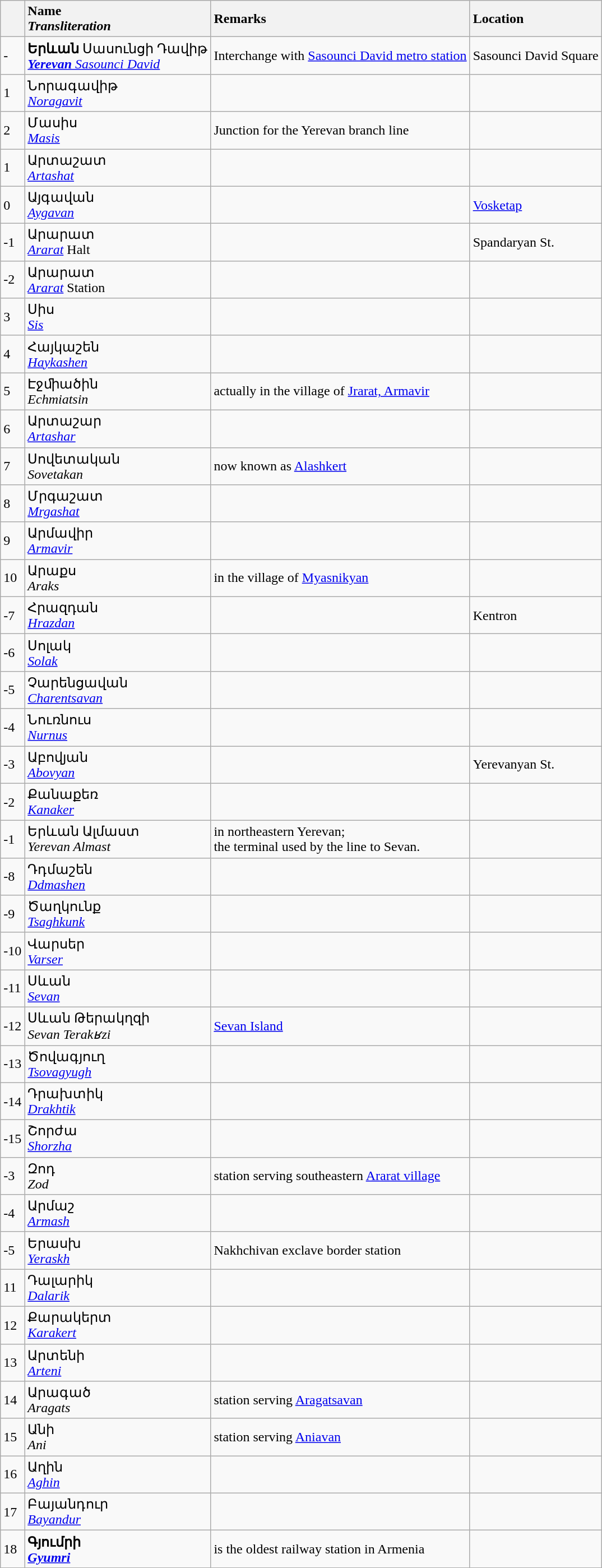<table class="wikitable sortable">
<tr>
<th scope="col" style="text-align: right;"></th>
<th scope="col" style="text-align: left;">Name<br><em>Transliteration</em></th>
<th scope="col" style="text-align: left;">Remarks</th>
<th scope="col" style="text-align: left;">Location</th>
</tr>
<tr>
<td>-</td>
<td><strong>Երևան</strong> Սասունցի Դավիթ<br><em><a href='#'><strong>Yerevan</strong> Sasounci David</a></em></td>
<td>Interchange with <a href='#'>Sasounci David metro station</a></td>
<td>Sasounci David Square<br></td>
</tr>
<tr>
<td>1</td>
<td>Նորագավիթ<br><em><a href='#'>Noragavit</a></em></td>
<td></td>
<td></td>
</tr>
<tr>
<td>2</td>
<td>Մասիս<br><em><a href='#'>Masis</a></em></td>
<td>Junction for the Yerevan branch line</td>
<td></td>
</tr>
<tr>
<td>1</td>
<td>Արտաշատ<br><em><a href='#'>Artashat</a></em></td>
<td></td>
<td></td>
</tr>
<tr>
<td>0</td>
<td>Այգավան<br><em><a href='#'>Aygavan</a></em></td>
<td></td>
<td><a href='#'>Vosketap</a><br></td>
</tr>
<tr>
<td>-1</td>
<td>Արարատ<br><em><a href='#'>Ararat</a></em> Halt</td>
<td></td>
<td>Spandaryan St.<br></td>
</tr>
<tr>
<td>-2</td>
<td>Արարատ<br><em><a href='#'>Ararat</a></em> Station</td>
<td></td>
<td></td>
</tr>
<tr>
<td>3</td>
<td>Սիս<br><em><a href='#'>Sis</a></em></td>
<td></td>
<td></td>
</tr>
<tr>
<td>4</td>
<td>Հայկաշեն<br><em><a href='#'>Haykashen</a></em></td>
<td></td>
<td></td>
</tr>
<tr>
<td>5</td>
<td>Էջﬕածին<br><em>Echmiatsin</em></td>
<td>actually in the village of <a href='#'>Jrarat, Armavir</a></td>
<td></td>
</tr>
<tr>
<td>6</td>
<td>Արտաշար<br><em><a href='#'>Artashar</a></em></td>
<td></td>
<td></td>
</tr>
<tr>
<td>7</td>
<td>Սովետական<br><em>Sovetakan</em></td>
<td>now known as <a href='#'>Alashkert</a></td>
<td></td>
</tr>
<tr>
<td>8</td>
<td>Մրգաշատ<br><em><a href='#'>Mrgashat</a></em></td>
<td></td>
<td></td>
</tr>
<tr>
<td>9</td>
<td>Արմավիր<br><em><a href='#'>Armavir</a></em></td>
<td></td>
<td></td>
</tr>
<tr>
<td>10</td>
<td>Արաքս<br><em>Araks</em></td>
<td>in the village of <a href='#'>Myasnikyan</a></td>
<td></td>
</tr>
<tr>
<td>-7</td>
<td>Հրազդան<br><em><a href='#'>Hrazdan</a></em></td>
<td></td>
<td>Kentron<br></td>
</tr>
<tr>
<td>-6</td>
<td>Սոլակ<br><em><a href='#'>Solak</a></em></td>
<td></td>
<td></td>
</tr>
<tr>
<td>-5</td>
<td>Չարենցավան<br><em><a href='#'>Charentsavan</a></em></td>
<td></td>
<td></td>
</tr>
<tr>
<td>-4</td>
<td>Նուռնուս<br><em><a href='#'>Nurnus</a></em></td>
<td></td>
<td></td>
</tr>
<tr>
<td>-3</td>
<td>Աբովյան<br><em><a href='#'>Abovyan</a></em></td>
<td></td>
<td>Yerevanyan St.<br></td>
</tr>
<tr>
<td>-2</td>
<td>Քանաքեռ<br><em><a href='#'>Kanaker</a></em></td>
<td></td>
<td></td>
</tr>
<tr>
<td>-1</td>
<td>Երևան Ալմաստ<br><em>Yerevan Almast</em></td>
<td>in northeastern Yerevan;<br>the terminal used by the line to Sevan.</td>
<td></td>
</tr>
<tr>
<td>-8</td>
<td>Դդմաշեն<br><em><a href='#'>Ddmashen</a></em></td>
<td></td>
<td></td>
</tr>
<tr>
<td>-9</td>
<td>Ծաղկունք<br><em><a href='#'>Tsaghkunk</a></em></td>
<td></td>
<td></td>
</tr>
<tr>
<td>-10</td>
<td>Վարսեր<br><em><a href='#'>Varser</a></em></td>
<td></td>
<td></td>
</tr>
<tr>
<td>-11</td>
<td>Սևան<br><em><a href='#'>Sevan</a></em></td>
<td></td>
<td></td>
</tr>
<tr>
<td>-12</td>
<td>Սևան Թերակղզի<br><em>Sevan Terakʁzi</em></td>
<td><a href='#'>Sevan Island</a></td>
<td></td>
</tr>
<tr>
<td>-13</td>
<td>Ծովագյուղ<br><em><a href='#'>Tsovagyugh</a></em></td>
<td></td>
<td></td>
</tr>
<tr>
<td>-14</td>
<td>Դրախտիկ<br><em><a href='#'>Drakhtik</a></em></td>
<td></td>
<td></td>
</tr>
<tr>
<td>-15</td>
<td>Շորժա<br><em><a href='#'>Shorzha</a></em></td>
<td></td>
<td></td>
</tr>
<tr>
<td>-3</td>
<td>Զոդ<br><em>Zod</em></td>
<td>station serving southeastern <a href='#'>Ararat village</a></td>
<td></td>
</tr>
<tr>
<td>-4</td>
<td>Արմաշ<br><em><a href='#'>Armash</a></em></td>
<td></td>
<td></td>
</tr>
<tr>
<td>-5</td>
<td>Երասխ<br><em><a href='#'>Yeraskh</a></em></td>
<td>Nakhchivan exclave border station</td>
<td></td>
</tr>
<tr>
<td>11</td>
<td>Դալարիկ<br><em><a href='#'>Dalarik</a></em></td>
<td></td>
<td></td>
</tr>
<tr>
<td>12</td>
<td>Քարակերտ<br><em><a href='#'>Karakert</a></em></td>
<td></td>
<td></td>
</tr>
<tr>
<td>13</td>
<td>Արտենի<br><em><a href='#'>Arteni</a></em></td>
<td></td>
<td></td>
</tr>
<tr>
<td>14</td>
<td>Արագած<br><em>Aragats</em></td>
<td>station serving <a href='#'>Aragatsavan</a></td>
<td></td>
</tr>
<tr>
<td>15</td>
<td>Անի<br><em>Ani</em></td>
<td>station serving <a href='#'>Aniavan</a></td>
<td></td>
</tr>
<tr>
<td>16</td>
<td>Աղին<br><em><a href='#'>Aghin</a></em></td>
<td></td>
<td></td>
</tr>
<tr>
<td>17</td>
<td>Բայանդուր<br><em><a href='#'>Bayandur</a></em></td>
<td></td>
<td></td>
</tr>
<tr>
<td>18</td>
<td><strong>Գյումրի<br><em><a href='#'>Gyumri</a><strong><em></td>
<td>is the oldest railway station in Armenia</td>
<td></td>
</tr>
</table>
